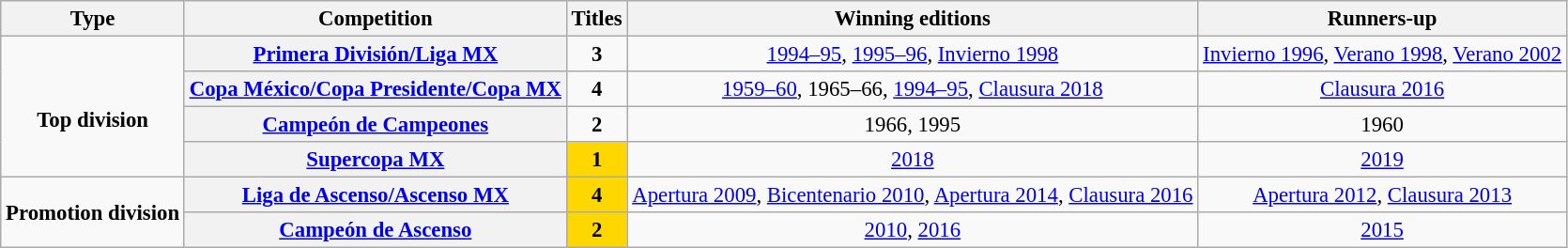<table class="wikitable plainrowheaders" style="font-size:95%; text-align: center;">
<tr>
<th>Type</th>
<th>Competition</th>
<th>Titles</th>
<th>Winning editions</th>
<th>Runners-up</th>
</tr>
<tr>
<td rowspan="4"><br><strong>Top division</strong></td>
<th scope=col><a href='#'>Primera División/Liga MX</a></th>
<td><strong>3</strong></td>
<td><a href='#'>1994–95</a>, <a href='#'>1995–96</a>, <a href='#'>Invierno 1998</a></td>
<td><a href='#'>Invierno 1996</a>, <a href='#'>Verano 1998</a>, <a href='#'>Verano 2002</a></td>
</tr>
<tr>
<th scope=col><a href='#'>Copa México/Copa Presidente/Copa MX</a></th>
<td><strong>4</strong></td>
<td><a href='#'>1959–60</a>, 1965–66, <a href='#'>1994–95</a>, <a href='#'>Clausura 2018</a></td>
<td><a href='#'>Clausura 2016</a></td>
</tr>
<tr>
<th scope=col><a href='#'>Campeón de Campeones</a></th>
<td><strong>2</strong></td>
<td>1966, 1995</td>
<td>1960</td>
</tr>
<tr>
<th scope=col><a href='#'>Supercopa MX</a></th>
<td bgcolor="gold"><strong>1</strong></td>
<td><a href='#'>2018</a></td>
<td><a href='#'>2019</a></td>
</tr>
<tr>
<td rowspan="2"><strong>Promotion division</strong></td>
<th scope=col><a href='#'>Liga de Ascenso/Ascenso MX</a></th>
<td bgcolor="gold"><strong>4</strong></td>
<td><a href='#'>Apertura 2009</a>, <a href='#'>Bicentenario 2010</a>, <a href='#'>Apertura 2014</a>, <a href='#'>Clausura 2016</a></td>
<td><a href='#'>Apertura 2012</a>, <a href='#'>Clausura 2013</a></td>
</tr>
<tr>
<th scope=col><a href='#'>Campeón de Ascenso</a></th>
<td bgcolor="gold"><strong>2</strong></td>
<td><a href='#'>2010</a>, <a href='#'>2016</a></td>
<td><a href='#'>2015</a></td>
</tr>
</table>
